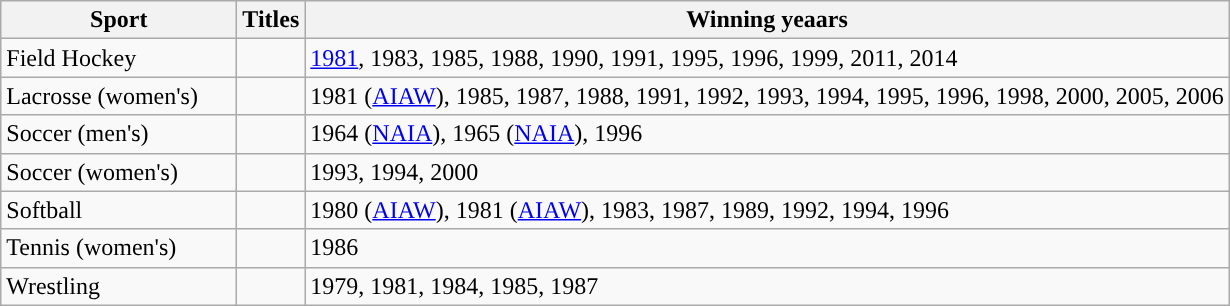<table class="wikitable">
<tr>
<th width=150px>Sport</th>
<th>Titles</th>
<th>Winning yeaars</th>
</tr>
<tr>
<td>Field Hockey</td>
<td></td>
<td><a href='#'>1981</a>, 1983, 1985, 1988, 1990, 1991, 1995, 1996, 1999, 2011, 2014</td>
</tr>
<tr>
<td>Lacrosse (women's)</td>
<td></td>
<td>1981 (<a href='#'>AIAW</a>), 1985, 1987, 1988, 1991, 1992, 1993, 1994, 1995, 1996, 1998, 2000, 2005, 2006</td>
</tr>
<tr>
<td>Soccer (men's)</td>
<td></td>
<td>1964 (<a href='#'>NAIA</a>), 1965 (<a href='#'>NAIA</a>), 1996</td>
</tr>
<tr>
<td>Soccer (women's)</td>
<td></td>
<td>1993, 1994, 2000</td>
</tr>
<tr>
<td>Softball</td>
<td></td>
<td>1980 (<a href='#'>AIAW</a>), 1981 (<a href='#'>AIAW</a>), 1983, 1987, 1989, 1992, 1994, 1996</td>
</tr>
<tr>
<td>Tennis (women's)</td>
<td></td>
<td>1986</td>
</tr>
<tr>
<td>Wrestling</td>
<td></td>
<td>1979, 1981, 1984, 1985, 1987</td>
</tr>
</table>
